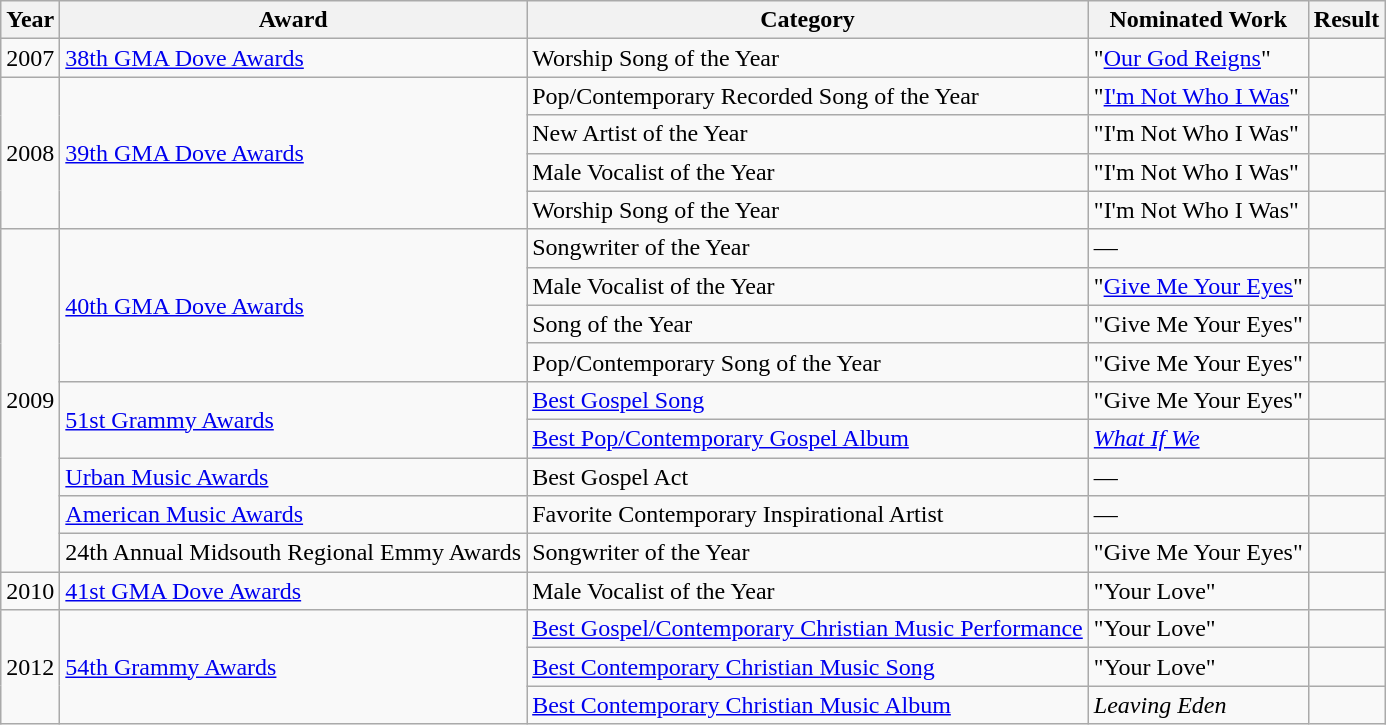<table class="wikitable">
<tr>
<th>Year</th>
<th>Award</th>
<th>Category</th>
<th>Nominated Work</th>
<th>Result</th>
</tr>
<tr>
<td>2007</td>
<td><a href='#'>38th GMA Dove Awards</a></td>
<td>Worship Song of the Year</td>
<td>"<a href='#'>Our God Reigns</a>"</td>
<td></td>
</tr>
<tr>
<td rowspan="4">2008</td>
<td rowspan="4"><a href='#'>39th GMA Dove Awards</a></td>
<td>Pop/Contemporary Recorded Song of the Year</td>
<td>"<a href='#'>I'm Not Who I Was</a>"</td>
<td></td>
</tr>
<tr>
<td>New Artist of the Year</td>
<td>"I'm Not Who I Was"</td>
<td></td>
</tr>
<tr>
<td>Male Vocalist of the Year</td>
<td>"I'm Not Who I Was"</td>
<td></td>
</tr>
<tr>
<td>Worship Song of the Year</td>
<td>"I'm Not Who I Was"</td>
<td></td>
</tr>
<tr>
<td rowspan="9">2009</td>
<td rowspan="4"><a href='#'>40th GMA Dove Awards</a></td>
<td>Songwriter of the Year</td>
<td>—</td>
<td></td>
</tr>
<tr>
<td>Male Vocalist of the Year</td>
<td>"<a href='#'>Give Me Your Eyes</a>"</td>
<td></td>
</tr>
<tr>
<td>Song of the Year</td>
<td>"Give Me Your Eyes"</td>
<td></td>
</tr>
<tr>
<td>Pop/Contemporary Song of the Year</td>
<td>"Give Me Your Eyes"</td>
<td></td>
</tr>
<tr>
<td rowspan="2"><a href='#'>51st Grammy Awards</a></td>
<td><a href='#'>Best Gospel Song</a></td>
<td>"Give Me Your Eyes"</td>
<td></td>
</tr>
<tr>
<td><a href='#'>Best Pop/Contemporary Gospel Album</a></td>
<td><em><a href='#'>What If We</a></em></td>
<td></td>
</tr>
<tr>
<td><a href='#'>Urban Music Awards</a></td>
<td>Best Gospel Act</td>
<td>—</td>
<td></td>
</tr>
<tr>
<td><a href='#'>American Music Awards</a></td>
<td>Favorite Contemporary Inspirational Artist</td>
<td>—</td>
<td></td>
</tr>
<tr>
<td>24th Annual Midsouth Regional Emmy Awards</td>
<td>Songwriter of the Year</td>
<td>"Give Me Your Eyes"</td>
<td></td>
</tr>
<tr>
<td>2010</td>
<td><a href='#'>41st GMA Dove Awards</a></td>
<td>Male Vocalist of the Year</td>
<td>"Your Love"</td>
<td></td>
</tr>
<tr>
<td rowspan="3">2012</td>
<td rowspan="3"><a href='#'>54th Grammy Awards</a></td>
<td><a href='#'>Best Gospel/Contemporary Christian Music Performance</a></td>
<td>"Your Love"</td>
<td></td>
</tr>
<tr>
<td><a href='#'>Best Contemporary Christian Music Song</a></td>
<td>"Your Love"</td>
<td></td>
</tr>
<tr>
<td><a href='#'>Best Contemporary Christian Music Album</a></td>
<td><em>Leaving Eden</em></td>
<td></td>
</tr>
</table>
